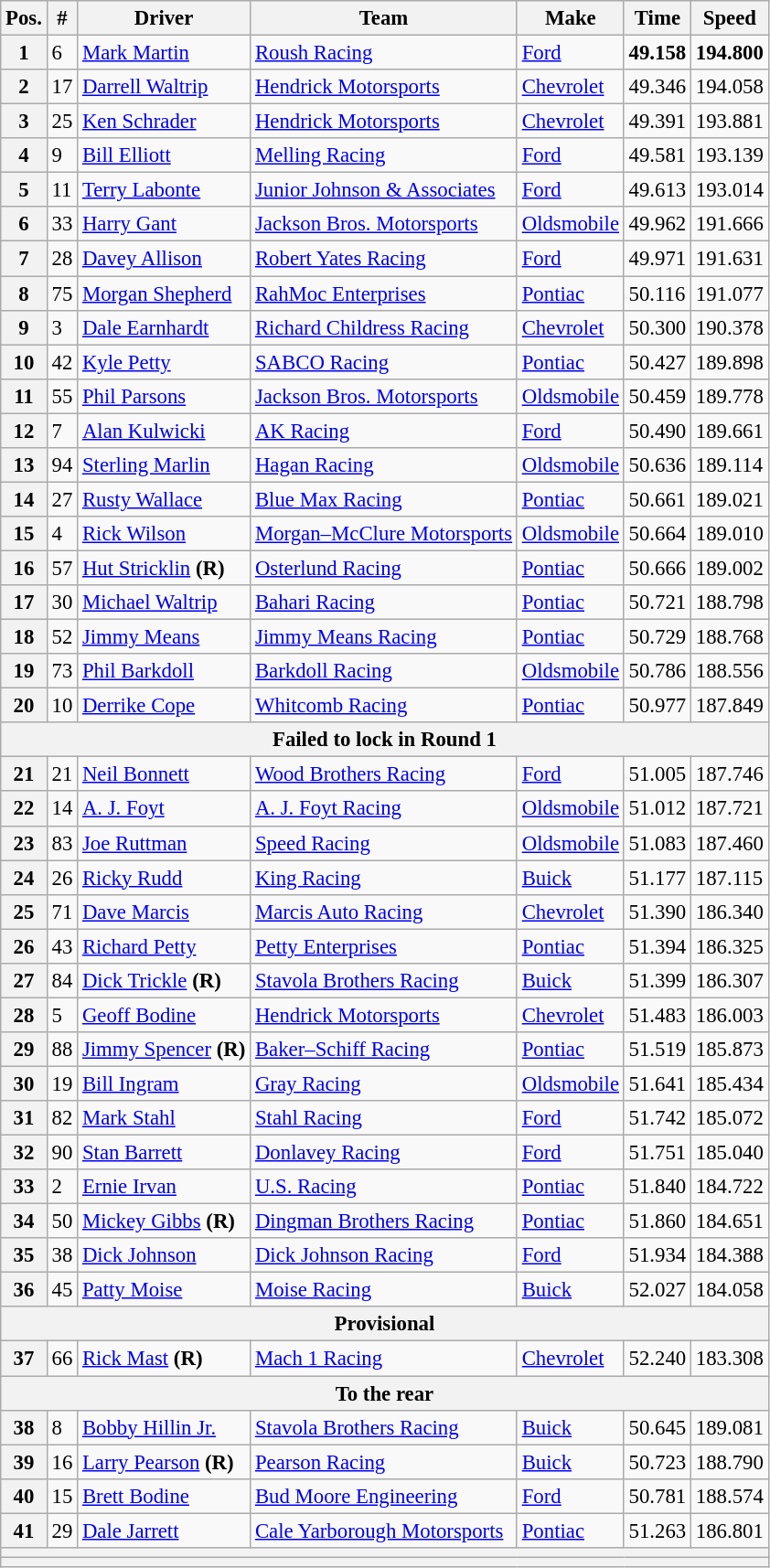<table class="wikitable" style="font-size:95%">
<tr>
<th>Pos.</th>
<th>#</th>
<th>Driver</th>
<th>Team</th>
<th>Make</th>
<th>Time</th>
<th>Speed</th>
</tr>
<tr>
<th>1</th>
<td>6</td>
<td><a href='#'>Mark Martin</a></td>
<td><a href='#'>Roush Racing</a></td>
<td><a href='#'>Ford</a></td>
<td><strong>49.158</strong></td>
<td><strong>194.800</strong></td>
</tr>
<tr>
<th>2</th>
<td>17</td>
<td><a href='#'>Darrell Waltrip</a></td>
<td><a href='#'>Hendrick Motorsports</a></td>
<td><a href='#'>Chevrolet</a></td>
<td>49.346</td>
<td>194.058</td>
</tr>
<tr>
<th>3</th>
<td>25</td>
<td><a href='#'>Ken Schrader</a></td>
<td><a href='#'>Hendrick Motorsports</a></td>
<td><a href='#'>Chevrolet</a></td>
<td>49.391</td>
<td>193.881</td>
</tr>
<tr>
<th>4</th>
<td>9</td>
<td><a href='#'>Bill Elliott</a></td>
<td><a href='#'>Melling Racing</a></td>
<td><a href='#'>Ford</a></td>
<td>49.581</td>
<td>193.139</td>
</tr>
<tr>
<th>5</th>
<td>11</td>
<td><a href='#'>Terry Labonte</a></td>
<td><a href='#'>Junior Johnson & Associates</a></td>
<td><a href='#'>Ford</a></td>
<td>49.613</td>
<td>193.014</td>
</tr>
<tr>
<th>6</th>
<td>33</td>
<td><a href='#'>Harry Gant</a></td>
<td><a href='#'>Jackson Bros. Motorsports</a></td>
<td><a href='#'>Oldsmobile</a></td>
<td>49.962</td>
<td>191.666</td>
</tr>
<tr>
<th>7</th>
<td>28</td>
<td><a href='#'>Davey Allison</a></td>
<td><a href='#'>Robert Yates Racing</a></td>
<td><a href='#'>Ford</a></td>
<td>49.971</td>
<td>191.631</td>
</tr>
<tr>
<th>8</th>
<td>75</td>
<td><a href='#'>Morgan Shepherd</a></td>
<td><a href='#'>RahMoc Enterprises</a></td>
<td><a href='#'>Pontiac</a></td>
<td>50.116</td>
<td>191.077</td>
</tr>
<tr>
<th>9</th>
<td>3</td>
<td><a href='#'>Dale Earnhardt</a></td>
<td><a href='#'>Richard Childress Racing</a></td>
<td><a href='#'>Chevrolet</a></td>
<td>50.300</td>
<td>190.378</td>
</tr>
<tr>
<th>10</th>
<td>42</td>
<td><a href='#'>Kyle Petty</a></td>
<td><a href='#'>SABCO Racing</a></td>
<td><a href='#'>Pontiac</a></td>
<td>50.427</td>
<td>189.898</td>
</tr>
<tr>
<th>11</th>
<td>55</td>
<td><a href='#'>Phil Parsons</a></td>
<td><a href='#'>Jackson Bros. Motorsports</a></td>
<td><a href='#'>Oldsmobile</a></td>
<td>50.459</td>
<td>189.778</td>
</tr>
<tr>
<th>12</th>
<td>7</td>
<td><a href='#'>Alan Kulwicki</a></td>
<td><a href='#'>AK Racing</a></td>
<td><a href='#'>Ford</a></td>
<td>50.490</td>
<td>189.661</td>
</tr>
<tr>
<th>13</th>
<td>94</td>
<td><a href='#'>Sterling Marlin</a></td>
<td><a href='#'>Hagan Racing</a></td>
<td><a href='#'>Oldsmobile</a></td>
<td>50.636</td>
<td>189.114</td>
</tr>
<tr>
<th>14</th>
<td>27</td>
<td><a href='#'>Rusty Wallace</a></td>
<td><a href='#'>Blue Max Racing</a></td>
<td><a href='#'>Pontiac</a></td>
<td>50.661</td>
<td>189.021</td>
</tr>
<tr>
<th>15</th>
<td>4</td>
<td><a href='#'>Rick Wilson</a></td>
<td><a href='#'>Morgan–McClure Motorsports</a></td>
<td><a href='#'>Oldsmobile</a></td>
<td>50.664</td>
<td>189.010</td>
</tr>
<tr>
<th>16</th>
<td>57</td>
<td><a href='#'>Hut Stricklin</a> <strong>(R)</strong></td>
<td><a href='#'>Osterlund Racing</a></td>
<td><a href='#'>Pontiac</a></td>
<td>50.666</td>
<td>189.002</td>
</tr>
<tr>
<th>17</th>
<td>30</td>
<td><a href='#'>Michael Waltrip</a></td>
<td><a href='#'>Bahari Racing</a></td>
<td><a href='#'>Pontiac</a></td>
<td>50.721</td>
<td>188.798</td>
</tr>
<tr>
<th>18</th>
<td>52</td>
<td><a href='#'>Jimmy Means</a></td>
<td><a href='#'>Jimmy Means Racing</a></td>
<td><a href='#'>Pontiac</a></td>
<td>50.729</td>
<td>188.768</td>
</tr>
<tr>
<th>19</th>
<td>73</td>
<td><a href='#'>Phil Barkdoll</a></td>
<td><a href='#'>Barkdoll Racing</a></td>
<td><a href='#'>Oldsmobile</a></td>
<td>50.786</td>
<td>188.556</td>
</tr>
<tr>
<th>20</th>
<td>10</td>
<td><a href='#'>Derrike Cope</a></td>
<td><a href='#'>Whitcomb Racing</a></td>
<td><a href='#'>Pontiac</a></td>
<td>50.977</td>
<td>187.849</td>
</tr>
<tr>
<th colspan="7">Failed to lock in Round 1</th>
</tr>
<tr>
<th>21</th>
<td>21</td>
<td><a href='#'>Neil Bonnett</a></td>
<td><a href='#'>Wood Brothers Racing</a></td>
<td><a href='#'>Ford</a></td>
<td>51.005</td>
<td>187.746</td>
</tr>
<tr>
<th>22</th>
<td>14</td>
<td><a href='#'>A. J. Foyt</a></td>
<td><a href='#'>A. J. Foyt Racing</a></td>
<td><a href='#'>Oldsmobile</a></td>
<td>51.012</td>
<td>187.721</td>
</tr>
<tr>
<th>23</th>
<td>83</td>
<td><a href='#'>Joe Ruttman</a></td>
<td><a href='#'>Speed Racing</a></td>
<td><a href='#'>Oldsmobile</a></td>
<td>51.083</td>
<td>187.460</td>
</tr>
<tr>
<th>24</th>
<td>26</td>
<td><a href='#'>Ricky Rudd</a></td>
<td><a href='#'>King Racing</a></td>
<td><a href='#'>Buick</a></td>
<td>51.177</td>
<td>187.115</td>
</tr>
<tr>
<th>25</th>
<td>71</td>
<td><a href='#'>Dave Marcis</a></td>
<td><a href='#'>Marcis Auto Racing</a></td>
<td><a href='#'>Chevrolet</a></td>
<td>51.390</td>
<td>186.340</td>
</tr>
<tr>
<th>26</th>
<td>43</td>
<td><a href='#'>Richard Petty</a></td>
<td><a href='#'>Petty Enterprises</a></td>
<td><a href='#'>Pontiac</a></td>
<td>51.394</td>
<td>186.325</td>
</tr>
<tr>
<th>27</th>
<td>84</td>
<td><a href='#'>Dick Trickle</a> <strong>(R)</strong></td>
<td><a href='#'>Stavola Brothers Racing</a></td>
<td><a href='#'>Buick</a></td>
<td>51.399</td>
<td>186.307</td>
</tr>
<tr>
<th>28</th>
<td>5</td>
<td><a href='#'>Geoff Bodine</a></td>
<td><a href='#'>Hendrick Motorsports</a></td>
<td><a href='#'>Chevrolet</a></td>
<td>51.483</td>
<td>186.003</td>
</tr>
<tr>
<th>29</th>
<td>88</td>
<td><a href='#'>Jimmy Spencer</a> <strong>(R)</strong></td>
<td><a href='#'>Baker–Schiff Racing</a></td>
<td><a href='#'>Pontiac</a></td>
<td>51.519</td>
<td>185.873</td>
</tr>
<tr>
<th>30</th>
<td>19</td>
<td><a href='#'>Bill Ingram</a></td>
<td><a href='#'>Gray Racing</a></td>
<td><a href='#'>Oldsmobile</a></td>
<td>51.641</td>
<td>185.434</td>
</tr>
<tr>
<th>31</th>
<td>82</td>
<td><a href='#'>Mark Stahl</a></td>
<td><a href='#'>Stahl Racing</a></td>
<td><a href='#'>Ford</a></td>
<td>51.742</td>
<td>185.072</td>
</tr>
<tr>
<th>32</th>
<td>90</td>
<td><a href='#'>Stan Barrett</a></td>
<td><a href='#'>Donlavey Racing</a></td>
<td><a href='#'>Ford</a></td>
<td>51.751</td>
<td>185.040</td>
</tr>
<tr>
<th>33</th>
<td>2</td>
<td><a href='#'>Ernie Irvan</a></td>
<td><a href='#'>U.S. Racing</a></td>
<td><a href='#'>Pontiac</a></td>
<td>51.840</td>
<td>184.722</td>
</tr>
<tr>
<th>34</th>
<td>50</td>
<td><a href='#'>Mickey Gibbs</a> <strong>(R)</strong></td>
<td><a href='#'>Dingman Brothers Racing</a></td>
<td><a href='#'>Pontiac</a></td>
<td>51.860</td>
<td>184.651</td>
</tr>
<tr>
<th>35</th>
<td>38</td>
<td><a href='#'>Dick Johnson</a></td>
<td><a href='#'>Dick Johnson Racing</a></td>
<td><a href='#'>Ford</a></td>
<td>51.934</td>
<td>184.388</td>
</tr>
<tr>
<th>36</th>
<td>45</td>
<td><a href='#'>Patty Moise</a></td>
<td><a href='#'>Moise Racing</a></td>
<td><a href='#'>Buick</a></td>
<td>52.027</td>
<td>184.058</td>
</tr>
<tr>
<th colspan="7">Provisional</th>
</tr>
<tr>
<th>37</th>
<td>66</td>
<td><a href='#'>Rick Mast</a> <strong>(R)</strong></td>
<td><a href='#'>Mach 1 Racing</a></td>
<td><a href='#'>Chevrolet</a></td>
<td>52.240</td>
<td>183.308</td>
</tr>
<tr>
<th colspan="7">To the rear</th>
</tr>
<tr>
<th>38</th>
<td>8</td>
<td><a href='#'>Bobby Hillin Jr.</a></td>
<td><a href='#'>Stavola Brothers Racing</a></td>
<td><a href='#'>Buick</a></td>
<td>50.645</td>
<td>189.081</td>
</tr>
<tr>
<th>39</th>
<td>16</td>
<td><a href='#'>Larry Pearson</a> <strong>(R)</strong></td>
<td><a href='#'>Pearson Racing</a></td>
<td><a href='#'>Buick</a></td>
<td>50.723</td>
<td>188.790</td>
</tr>
<tr>
<th>40</th>
<td>15</td>
<td><a href='#'>Brett Bodine</a></td>
<td><a href='#'>Bud Moore Engineering</a></td>
<td><a href='#'>Ford</a></td>
<td>50.781</td>
<td>188.574</td>
</tr>
<tr>
<th>41</th>
<td>29</td>
<td><a href='#'>Dale Jarrett</a></td>
<td><a href='#'>Cale Yarborough Motorsports</a></td>
<td><a href='#'>Pontiac</a></td>
<td>51.263</td>
<td>186.801</td>
</tr>
<tr>
<th colspan="7"></th>
</tr>
<tr>
<th colspan="7"></th>
</tr>
</table>
